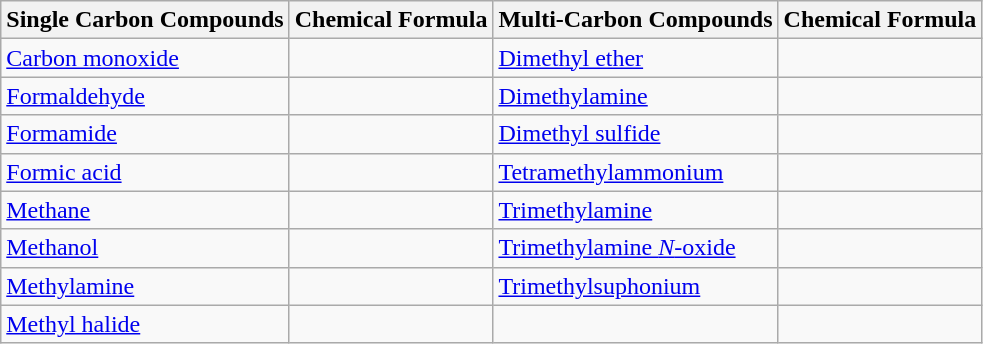<table class="wikitable">
<tr>
<th>Single Carbon Compounds</th>
<th>Chemical Formula</th>
<th>Multi-Carbon Compounds</th>
<th>Chemical Formula</th>
</tr>
<tr>
<td><a href='#'>Carbon monoxide</a></td>
<td></td>
<td><a href='#'>Dimethyl ether</a></td>
<td></td>
</tr>
<tr>
<td><a href='#'>Formaldehyde</a></td>
<td></td>
<td><a href='#'>Dimethylamine</a></td>
<td></td>
</tr>
<tr>
<td><a href='#'>Formamide</a></td>
<td></td>
<td><a href='#'>Dimethyl sulfide</a></td>
<td></td>
</tr>
<tr>
<td><a href='#'>Formic acid</a></td>
<td></td>
<td><a href='#'>Tetramethylammonium</a></td>
<td></td>
</tr>
<tr>
<td><a href='#'>Methane</a></td>
<td></td>
<td><a href='#'>Trimethylamine</a></td>
<td></td>
</tr>
<tr>
<td><a href='#'>Methanol</a></td>
<td></td>
<td><a href='#'>Trimethylamine <em>N</em>-oxide</a></td>
<td></td>
</tr>
<tr>
<td><a href='#'>Methylamine</a></td>
<td></td>
<td><a href='#'>Trimethylsuphonium</a></td>
<td></td>
</tr>
<tr>
<td><a href='#'>Methyl halide</a></td>
<td></td>
<td></td>
<td></td>
</tr>
</table>
